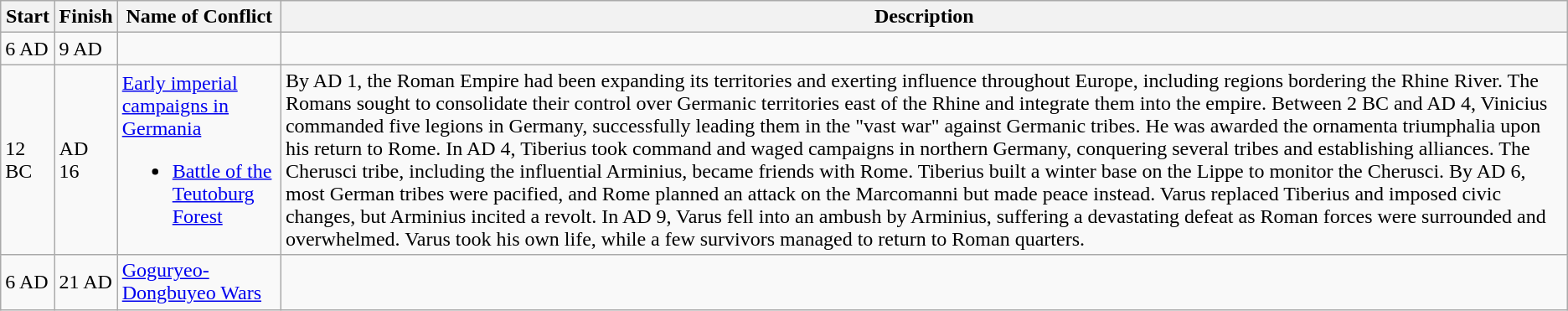<table class="wikitable">
<tr>
<th>Start</th>
<th>Finish</th>
<th>Name of Conflict</th>
<th>Description</th>
</tr>
<tr>
<td>6 AD</td>
<td>9 AD</td>
<td></td>
<td></td>
</tr>
<tr>
<td>12 BC</td>
<td>AD 16</td>
<td><a href='#'>Early imperial campaigns in Germania</a><br><ul><li><a href='#'>Battle of the Teutoburg Forest</a></li></ul></td>
<td>By AD 1, the Roman Empire had been expanding its territories and exerting influence throughout Europe, including regions bordering the Rhine River. The Romans sought to consolidate their control over Germanic territories east of the Rhine and integrate them into the empire. Between 2 BC and AD 4, Vinicius commanded five legions in Germany, successfully leading them in the "vast war" against Germanic tribes. He was awarded the ornamenta triumphalia upon his return to Rome. In AD 4, Tiberius took command and waged campaigns in northern Germany, conquering several tribes and establishing alliances. The Cherusci tribe, including the influential Arminius, became friends with Rome. Tiberius built a winter base on the Lippe to monitor the Cherusci. By AD 6, most German tribes were pacified, and Rome planned an attack on the Marcomanni but made peace instead. Varus replaced Tiberius and imposed civic changes, but Arminius incited a revolt. In AD 9, Varus fell into an ambush by Arminius, suffering a devastating defeat as Roman forces were surrounded and overwhelmed. Varus took his own life, while a few survivors managed to return to Roman quarters.</td>
</tr>
<tr>
<td>6 AD</td>
<td>21 AD</td>
<td><a href='#'>Goguryeo-Dongbuyeo Wars</a></td>
<td></td>
</tr>
</table>
